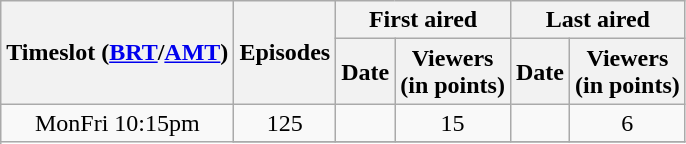<table class="wikitable" style="text-align: center">
<tr>
<th scope="col" rowspan="2">Timeslot (<a href='#'>BRT</a>/<a href='#'>AMT</a>)</th>
<th scope="col" rowspan="2" colspan="1">Episodes</th>
<th scope="col" colspan="2">First aired</th>
<th scope="col" colspan="2">Last aired</th>
</tr>
<tr>
<th scope="col">Date</th>
<th scope="col">Viewers<br>(in points)</th>
<th scope="col">Date</th>
<th scope="col">Viewers<br>(in points)</th>
</tr>
<tr>
<td rowspan="2">MonFri 10:15pm</td>
<td rowspan="1">125</td>
<td></td>
<td rowspan="1">15</td>
<td></td>
<td rowspan="1">6</td>
</tr>
<tr>
</tr>
</table>
